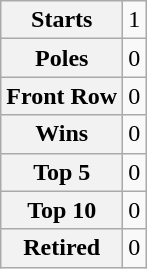<table class="wikitable" style="text-align:center">
<tr>
<th>Starts</th>
<td>1</td>
</tr>
<tr>
<th>Poles</th>
<td>0</td>
</tr>
<tr>
<th>Front Row</th>
<td>0</td>
</tr>
<tr>
<th>Wins</th>
<td>0</td>
</tr>
<tr>
<th>Top 5</th>
<td>0</td>
</tr>
<tr>
<th>Top 10</th>
<td>0</td>
</tr>
<tr>
<th>Retired</th>
<td>0</td>
</tr>
</table>
